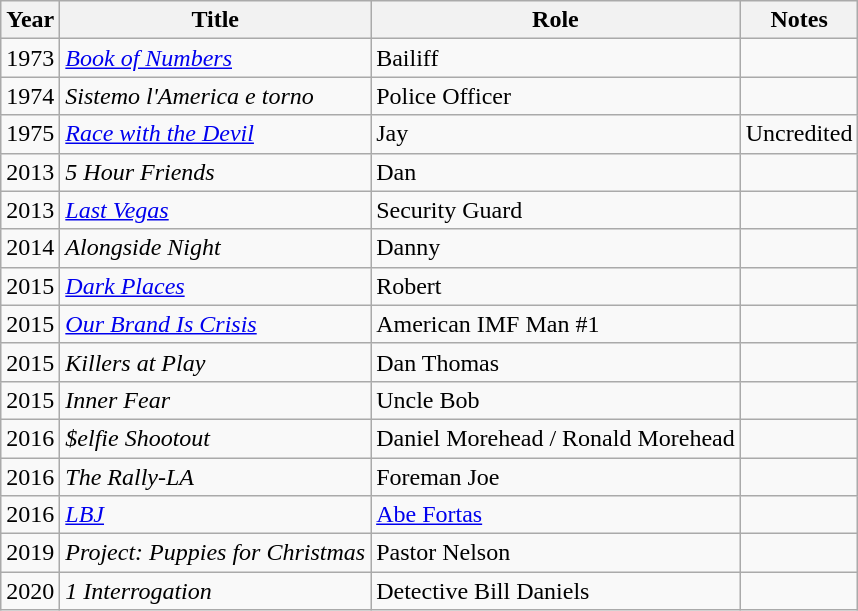<table class="wikitable sortable">
<tr>
<th>Year</th>
<th>Title</th>
<th>Role</th>
<th>Notes</th>
</tr>
<tr>
<td>1973</td>
<td><a href='#'><em>Book of Numbers</em></a></td>
<td>Bailiff</td>
<td></td>
</tr>
<tr>
<td>1974</td>
<td><em>Sistemo l'America e torno</em></td>
<td>Police Officer</td>
<td></td>
</tr>
<tr>
<td>1975</td>
<td><em><a href='#'>Race with the Devil</a></em></td>
<td>Jay</td>
<td>Uncredited</td>
</tr>
<tr>
<td>2013</td>
<td><em>5 Hour Friends</em></td>
<td>Dan</td>
<td></td>
</tr>
<tr>
<td>2013</td>
<td><em><a href='#'>Last Vegas</a></em></td>
<td>Security Guard</td>
<td></td>
</tr>
<tr>
<td>2014</td>
<td><em>Alongside Night</em></td>
<td>Danny</td>
<td></td>
</tr>
<tr>
<td>2015</td>
<td><a href='#'><em>Dark Places</em></a></td>
<td>Robert</td>
<td></td>
</tr>
<tr>
<td>2015</td>
<td><a href='#'><em>Our Brand Is Crisis</em></a></td>
<td>American IMF Man #1</td>
<td></td>
</tr>
<tr>
<td>2015</td>
<td><em>Killers at Play</em></td>
<td>Dan Thomas</td>
<td></td>
</tr>
<tr>
<td>2015</td>
<td><em>Inner Fear</em></td>
<td>Uncle Bob</td>
<td></td>
</tr>
<tr>
<td>2016</td>
<td><em>$elfie Shootout</em></td>
<td>Daniel Morehead / Ronald Morehead</td>
<td></td>
</tr>
<tr>
<td>2016</td>
<td><em>The Rally-LA</em></td>
<td>Foreman Joe</td>
<td></td>
</tr>
<tr>
<td>2016</td>
<td><a href='#'><em>LBJ</em></a></td>
<td><a href='#'>Abe Fortas</a></td>
<td></td>
</tr>
<tr>
<td>2019</td>
<td><em>Project: Puppies for Christmas</em></td>
<td>Pastor Nelson</td>
<td></td>
</tr>
<tr>
<td>2020</td>
<td><em>1 Interrogation</em></td>
<td>Detective Bill Daniels</td>
<td></td>
</tr>
</table>
